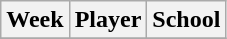<table class="wikitable">
<tr>
<th>Week</th>
<th>Player</th>
<th>School</th>
</tr>
<tr>
</tr>
</table>
